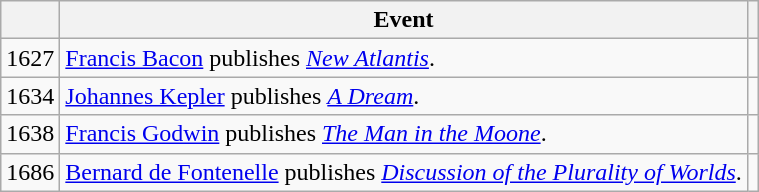<table class="wikitable">
<tr>
<th scope="col"></th>
<th scope="col">Event</th>
<th></th>
</tr>
<tr>
<td>1627</td>
<td><a href='#'>Francis Bacon</a> publishes <em><a href='#'>New Atlantis</a></em>.</td>
<td></td>
</tr>
<tr>
<td>1634</td>
<td><a href='#'>Johannes Kepler</a> publishes <em><a href='#'>A Dream</a></em>.</td>
<td></td>
</tr>
<tr>
<td>1638</td>
<td><a href='#'>Francis Godwin</a> publishes <em><a href='#'>The Man in the Moone</a></em>.</td>
<td></td>
</tr>
<tr>
<td>1686</td>
<td><a href='#'>Bernard de Fontenelle</a> publishes <em><a href='#'>Discussion of the Plurality of Worlds</a></em>.</td>
<td></td>
</tr>
</table>
